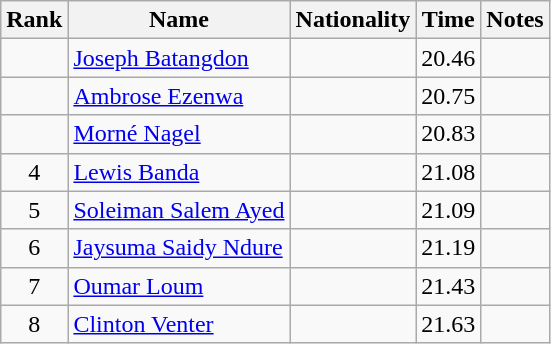<table class="wikitable sortable" style="text-align:center">
<tr>
<th>Rank</th>
<th>Name</th>
<th>Nationality</th>
<th>Time</th>
<th>Notes</th>
</tr>
<tr>
<td></td>
<td align=left><a href='#'>Joseph Batangdon</a></td>
<td align=left></td>
<td>20.46</td>
<td></td>
</tr>
<tr>
<td></td>
<td align=left><a href='#'>Ambrose Ezenwa</a></td>
<td align=left></td>
<td>20.75</td>
<td></td>
</tr>
<tr>
<td></td>
<td align=left><a href='#'>Morné Nagel</a></td>
<td align=left></td>
<td>20.83</td>
<td></td>
</tr>
<tr>
<td>4</td>
<td align=left><a href='#'>Lewis Banda</a></td>
<td align=left></td>
<td>21.08</td>
<td></td>
</tr>
<tr>
<td>5</td>
<td align=left><a href='#'>Soleiman Salem Ayed</a></td>
<td align=left></td>
<td>21.09</td>
<td></td>
</tr>
<tr>
<td>6</td>
<td align=left><a href='#'>Jaysuma Saidy Ndure</a></td>
<td align=left></td>
<td>21.19</td>
<td></td>
</tr>
<tr>
<td>7</td>
<td align=left><a href='#'>Oumar Loum</a></td>
<td align=left></td>
<td>21.43</td>
<td></td>
</tr>
<tr>
<td>8</td>
<td align=left><a href='#'>Clinton Venter</a></td>
<td align=left></td>
<td>21.63</td>
<td></td>
</tr>
</table>
